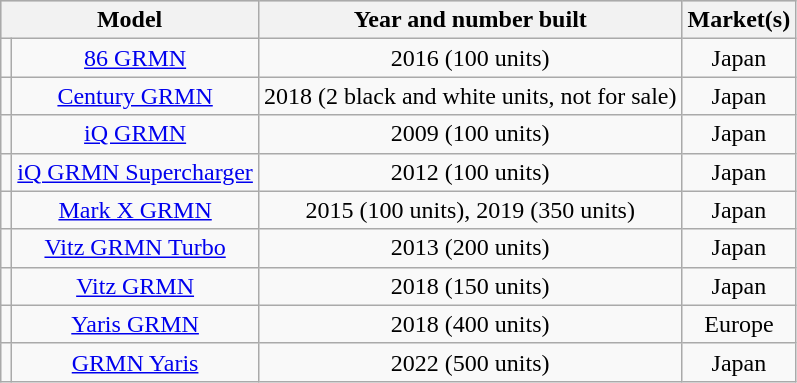<table class="wikitable" style="text-align: center">
<tr bgcolor="#d0d0d0">
<th colspan=2>Model</th>
<th>Year and number built</th>
<th>Market(s)</th>
</tr>
<tr>
<td></td>
<td><a href='#'>86 GRMN</a></td>
<td>2016 (100 units)</td>
<td>Japan</td>
</tr>
<tr>
<td></td>
<td><a href='#'>Century GRMN</a></td>
<td>2018 (2 black and white units, not for sale)</td>
<td>Japan<br></td>
</tr>
<tr>
<td></td>
<td><a href='#'>iQ GRMN</a></td>
<td>2009 (100 units)</td>
<td>Japan</td>
</tr>
<tr>
<td></td>
<td><a href='#'>iQ GRMN Supercharger</a></td>
<td>2012 (100 units)</td>
<td>Japan</td>
</tr>
<tr>
<td></td>
<td><a href='#'>Mark X GRMN</a></td>
<td>2015 (100 units), 2019 (350 units)</td>
<td>Japan</td>
</tr>
<tr>
<td></td>
<td><a href='#'>Vitz GRMN Turbo</a></td>
<td>2013 (200 units)</td>
<td>Japan</td>
</tr>
<tr>
<td></td>
<td><a href='#'>Vitz GRMN</a></td>
<td>2018 (150 units)</td>
<td>Japan</td>
</tr>
<tr>
<td></td>
<td><a href='#'>Yaris GRMN</a></td>
<td>2018 (400 units)</td>
<td>Europe</td>
</tr>
<tr>
<td></td>
<td><a href='#'>GRMN Yaris</a></td>
<td>2022 (500 units)</td>
<td>Japan</td>
</tr>
</table>
